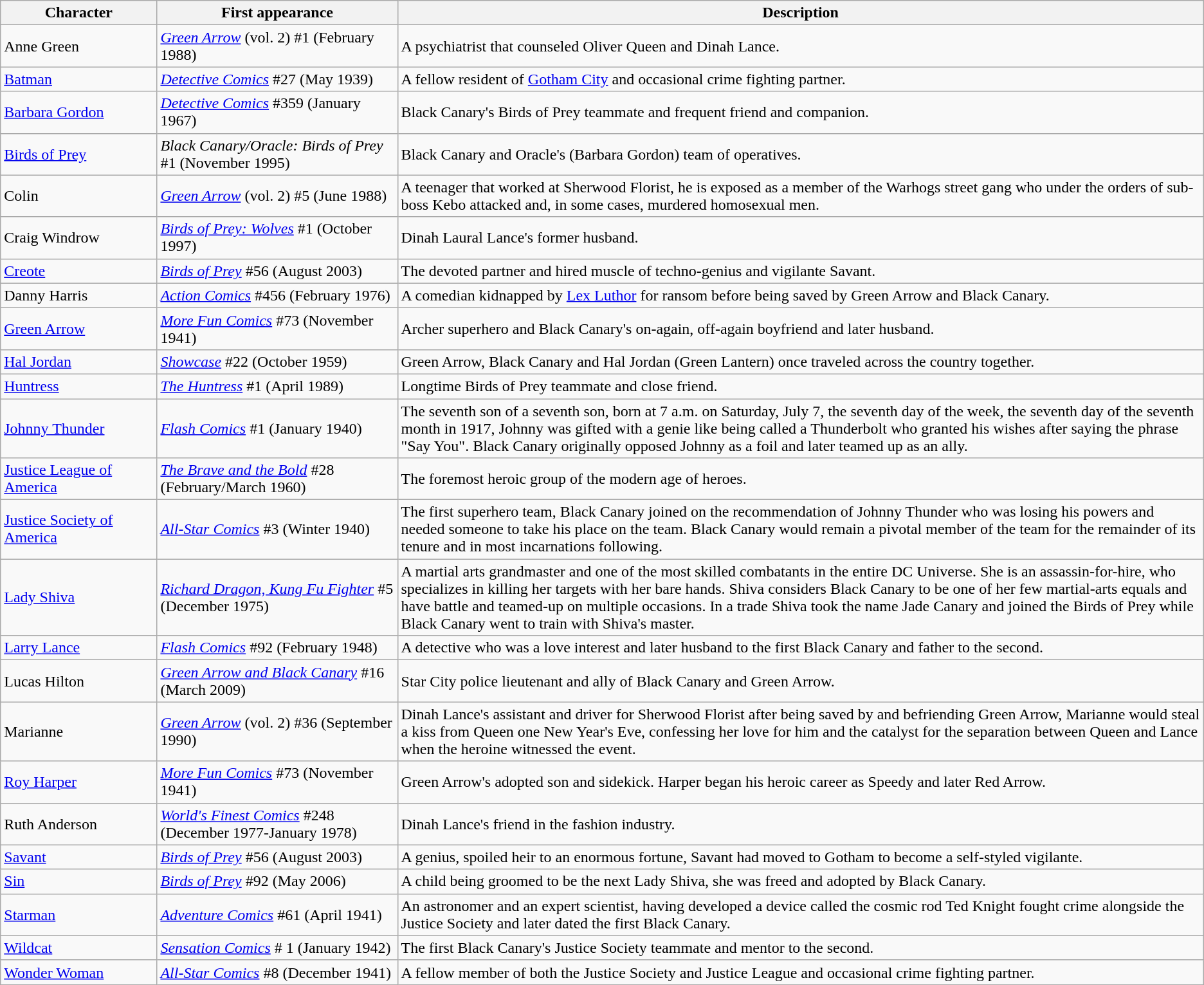<table class="wikitable">
<tr>
<th width="13%">Character</th>
<th width="20%">First appearance</th>
<th width="67%">Description</th>
</tr>
<tr>
<td>Anne Green</td>
<td><em><a href='#'>Green Arrow</a></em> (vol. 2) #1 (February 1988)</td>
<td>A psychiatrist that counseled Oliver Queen and Dinah Lance.</td>
</tr>
<tr>
<td><a href='#'>Batman</a></td>
<td><em><a href='#'>Detective Comics</a></em> #27 (May 1939)</td>
<td>A fellow resident of <a href='#'>Gotham City</a> and occasional crime fighting partner.</td>
</tr>
<tr>
<td><a href='#'>Barbara Gordon</a></td>
<td><em><a href='#'>Detective Comics</a></em> #359 (January 1967)</td>
<td>Black Canary's Birds of Prey teammate and frequent friend and companion.</td>
</tr>
<tr>
<td><a href='#'>Birds of Prey</a></td>
<td><em>Black Canary/Oracle: Birds of Prey</em> #1 (November 1995)</td>
<td>Black Canary and Oracle's (Barbara Gordon) team of operatives.</td>
</tr>
<tr>
<td>Colin</td>
<td><em><a href='#'>Green Arrow</a></em> (vol. 2) #5 (June 1988)</td>
<td>A teenager that worked at  Sherwood Florist, he is exposed as a member of the Warhogs street gang who under the orders of sub-boss Kebo attacked and, in some cases, murdered homosexual men.</td>
</tr>
<tr>
<td>Craig Windrow</td>
<td><em><a href='#'>Birds of Prey: Wolves</a></em> #1 (October 1997)</td>
<td>Dinah Laural Lance's former husband.</td>
</tr>
<tr>
<td><a href='#'>Creote</a></td>
<td><em><a href='#'>Birds of Prey</a></em> #56 (August 2003)</td>
<td>The devoted partner and hired muscle of techno-genius and vigilante Savant.</td>
</tr>
<tr>
<td>Danny Harris</td>
<td><em><a href='#'>Action Comics</a></em> #456 (February 1976)</td>
<td>A comedian kidnapped by <a href='#'>Lex Luthor</a> for ransom before being saved by Green Arrow and Black Canary.</td>
</tr>
<tr>
<td><a href='#'>Green Arrow</a></td>
<td><em><a href='#'>More Fun Comics</a></em> #73 (November 1941)</td>
<td>Archer superhero and Black Canary's on-again, off-again boyfriend and later husband.</td>
</tr>
<tr>
<td><a href='#'>Hal Jordan</a></td>
<td><em><a href='#'>Showcase</a></em> #22 (October 1959)</td>
<td>Green Arrow, Black Canary and Hal Jordan (Green Lantern) once traveled across the country together.</td>
</tr>
<tr>
<td><a href='#'>Huntress</a></td>
<td><em><a href='#'>The Huntress</a></em> #1 (April 1989)</td>
<td>Longtime Birds of Prey teammate and close friend.</td>
</tr>
<tr>
<td><a href='#'>Johnny Thunder</a></td>
<td><em><a href='#'>Flash Comics</a></em> #1 (January 1940)</td>
<td>The seventh son of a seventh son, born at 7 a.m. on Saturday, July 7, the seventh day of the week, the seventh day of the seventh month in 1917, Johnny was gifted with a genie like being called a Thunderbolt who granted his wishes after saying the phrase "Say You". Black Canary originally opposed Johnny as a foil and later teamed up as an ally.</td>
</tr>
<tr>
<td><a href='#'>Justice League of America</a></td>
<td><em><a href='#'>The Brave and the Bold</a></em> #28 (February/March 1960)</td>
<td>The foremost heroic group of the modern age of heroes.</td>
</tr>
<tr>
<td><a href='#'>Justice Society of America</a></td>
<td><em><a href='#'>All-Star Comics</a></em> #3 (Winter 1940)</td>
<td>The first superhero team, Black Canary joined on the recommendation of Johnny Thunder who was losing his powers and needed someone to take his place on the team. Black Canary would remain a pivotal member of the team for the remainder of its tenure and in most incarnations following.</td>
</tr>
<tr>
<td><a href='#'>Lady Shiva</a></td>
<td><em><a href='#'>Richard Dragon, Kung Fu Fighter</a></em> #5 (December 1975)</td>
<td>A martial arts grandmaster and one of the most skilled combatants in the entire DC Universe. She is an assassin-for-hire, who specializes in killing her targets with her bare hands. Shiva considers Black Canary to be one of her few martial-arts equals and have battle and teamed-up on multiple occasions. In a trade Shiva took the name Jade Canary and joined the Birds of Prey while Black Canary went to train with Shiva's master.</td>
</tr>
<tr>
<td><a href='#'>Larry Lance</a></td>
<td><em><a href='#'>Flash Comics</a></em> #92 (February 1948)</td>
<td>A detective who was a love interest and later husband to the first Black Canary and father to the second.</td>
</tr>
<tr>
<td>Lucas Hilton</td>
<td><em><a href='#'>Green Arrow and Black Canary</a></em> #16 (March 2009)</td>
<td>Star City police lieutenant and ally of Black Canary and Green Arrow.</td>
</tr>
<tr>
<td>Marianne</td>
<td><em><a href='#'>Green Arrow</a></em> (vol. 2) #36 (September 1990)</td>
<td>Dinah Lance's assistant and driver for Sherwood Florist after being saved by and befriending Green Arrow, Marianne would steal a kiss from Queen one New Year's Eve, confessing her love for him and the catalyst for the separation between Queen and Lance when the heroine witnessed the event.</td>
</tr>
<tr>
<td><a href='#'>Roy Harper</a></td>
<td><em><a href='#'>More Fun Comics</a></em> #73 (November 1941)</td>
<td>Green Arrow's adopted son and sidekick. Harper began his heroic career as Speedy and later Red Arrow.</td>
</tr>
<tr>
<td>Ruth Anderson</td>
<td><em><a href='#'>World's Finest Comics</a></em> #248 (December 1977-January 1978)</td>
<td>Dinah Lance's friend in the fashion industry.</td>
</tr>
<tr>
<td><a href='#'>Savant</a></td>
<td><em><a href='#'>Birds of Prey</a></em> #56 (August 2003)</td>
<td>A genius, spoiled heir to an enormous fortune, Savant had moved to Gotham to become a self-styled vigilante.</td>
</tr>
<tr>
<td><a href='#'>Sin</a></td>
<td><em><a href='#'>Birds of Prey</a></em> #92 (May 2006)</td>
<td>A child being groomed to be the next Lady Shiva, she was freed and adopted by Black Canary.</td>
</tr>
<tr>
<td><a href='#'>Starman</a></td>
<td><em><a href='#'>Adventure Comics</a></em> #61 (April 1941)</td>
<td>An astronomer and an expert scientist, having developed a device called the cosmic rod Ted Knight fought crime alongside the Justice Society and later dated the first Black Canary.</td>
</tr>
<tr>
<td><a href='#'>Wildcat</a></td>
<td><em><a href='#'>Sensation Comics</a></em> # 1 (January 1942)</td>
<td>The first Black Canary's Justice Society teammate and mentor to the second.</td>
</tr>
<tr>
<td><a href='#'>Wonder Woman</a></td>
<td><em><a href='#'>All-Star Comics</a></em> #8 (December 1941)</td>
<td>A fellow member of both the Justice Society and Justice League and occasional crime fighting partner.</td>
</tr>
</table>
